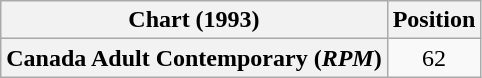<table class="wikitable plainrowheaders" style="text-align:center">
<tr>
<th scope="col">Chart (1993)</th>
<th scope="col">Position</th>
</tr>
<tr>
<th scope="row">Canada Adult Contemporary (<em>RPM</em>)</th>
<td>62</td>
</tr>
</table>
